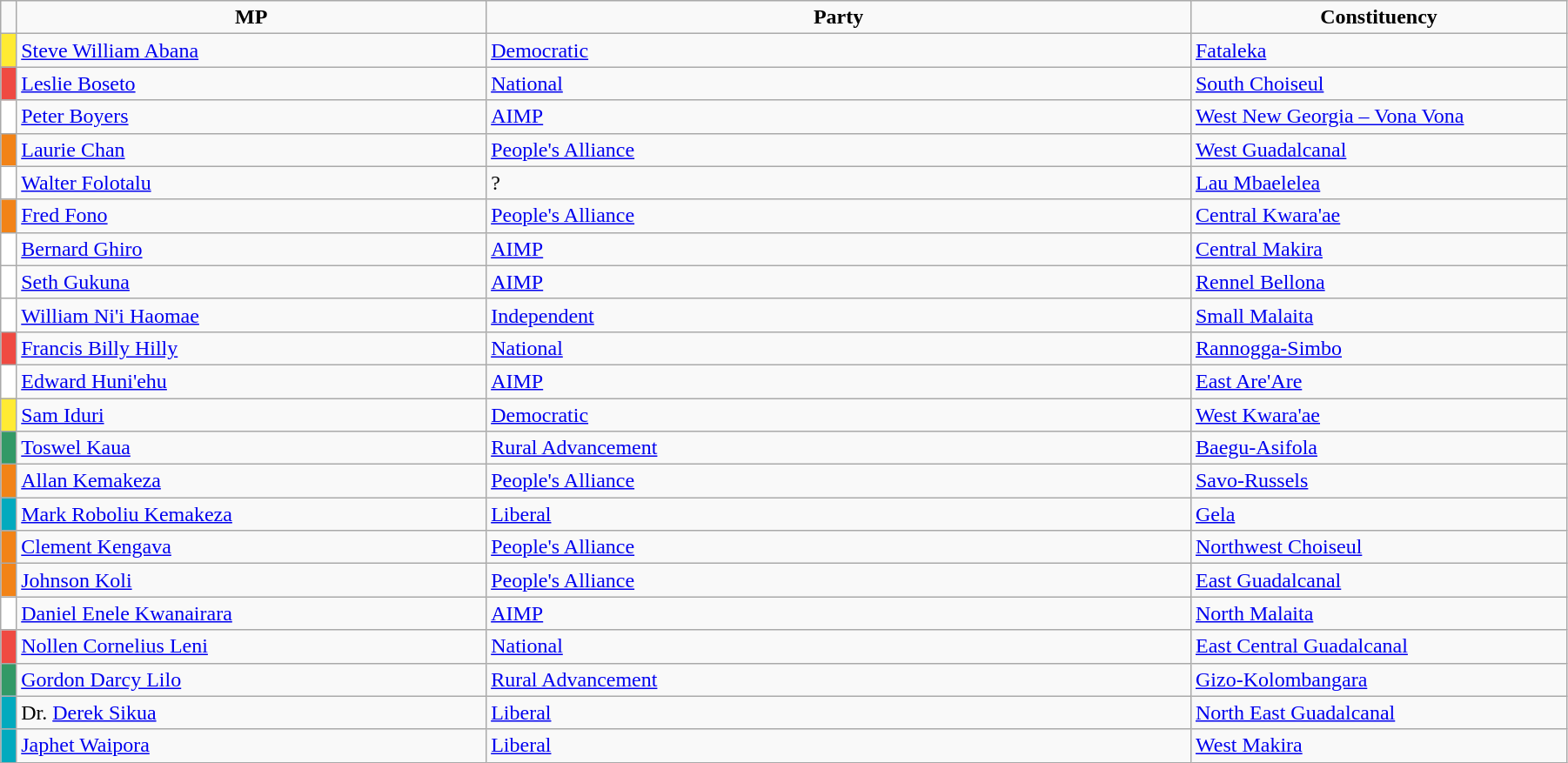<table class="wikitable" width=95%>
<tr ------------------>
<td width=1%></td>
<td width=30% align=center><strong>MP</strong></td>
<td width=45% align=center><strong>Party</strong></td>
<td width=24% align=center><strong>Constituency</strong></td>
</tr>
<tr ------------------>
<td bgcolor=#FFEB33></td>
<td><a href='#'>Steve William Abana</a></td>
<td><a href='#'>Democratic</a></td>
<td><a href='#'>Fataleka</a></td>
</tr>
<tr ------------------>
<td bgcolor=#EF4A42></td>
<td><a href='#'>Leslie Boseto</a></td>
<td><a href='#'>National</a></td>
<td><a href='#'>South Choiseul</a></td>
</tr>
<tr ------------------>
<td bgcolor=#ffffff></td>
<td><a href='#'>Peter Boyers</a></td>
<td><a href='#'>AIMP</a></td>
<td><a href='#'>West New Georgia – Vona Vona</a></td>
</tr>
<tr ------------------>
<td bgcolor=#F28317></td>
<td><a href='#'>Laurie Chan</a></td>
<td><a href='#'>People's Alliance</a></td>
<td><a href='#'>West Guadalcanal</a></td>
</tr>
<tr ------------------>
<td bgcolor=#ffffff></td>
<td><a href='#'>Walter Folotalu</a></td>
<td>?</td>
<td><a href='#'>Lau Mbaelelea</a></td>
</tr>
<tr ------------------>
<td bgcolor=#F28317></td>
<td><a href='#'>Fred Fono</a></td>
<td><a href='#'>People's Alliance</a></td>
<td><a href='#'>Central Kwara'ae</a></td>
</tr>
<tr ------------------>
<td bgcolor=#ffffff></td>
<td><a href='#'>Bernard Ghiro</a></td>
<td><a href='#'>AIMP</a></td>
<td><a href='#'>Central Makira</a></td>
</tr>
<tr ------------------>
<td bgcolor=#ffffff></td>
<td><a href='#'>Seth Gukuna</a></td>
<td><a href='#'>AIMP</a></td>
<td><a href='#'>Rennel Bellona</a></td>
</tr>
<tr ------------------>
<td bgcolor=#ffffff></td>
<td><a href='#'>William Ni'i Haomae</a></td>
<td><a href='#'>Independent</a></td>
<td><a href='#'>Small Malaita</a></td>
</tr>
<tr ------------------>
<td bgcolor=#EF4A42></td>
<td><a href='#'>Francis Billy Hilly</a></td>
<td><a href='#'>National</a></td>
<td><a href='#'>Rannogga-Simbo</a></td>
</tr>
<tr ------------------>
<td bgcolor=#ffffff></td>
<td><a href='#'>Edward Huni'ehu</a></td>
<td><a href='#'>AIMP</a></td>
<td><a href='#'>East Are'Are</a></td>
</tr>
<tr ------------------>
<td bgcolor=#FFEB33></td>
<td><a href='#'>Sam Iduri</a></td>
<td><a href='#'>Democratic</a></td>
<td><a href='#'>West Kwara'ae</a></td>
</tr>
<tr ------------------>
<td bgcolor=#339966></td>
<td><a href='#'>Toswel Kaua</a></td>
<td><a href='#'>Rural Advancement</a></td>
<td><a href='#'>Baegu-Asifola</a></td>
</tr>
<tr ------------------>
<td bgcolor=#F28317></td>
<td><a href='#'>Allan Kemakeza</a></td>
<td><a href='#'>People's Alliance</a></td>
<td><a href='#'>Savo-Russels</a></td>
</tr>
<tr ------------------>
<td bgcolor=#02AABE></td>
<td><a href='#'>Mark Roboliu Kemakeza</a></td>
<td><a href='#'>Liberal</a></td>
<td><a href='#'>Gela</a></td>
</tr>
<tr ------------------>
<td bgcolor=#F28317></td>
<td><a href='#'>Clement Kengava</a></td>
<td><a href='#'>People's Alliance</a></td>
<td><a href='#'>Northwest Choiseul</a></td>
</tr>
<tr ------------------>
<td bgcolor=#F28317></td>
<td><a href='#'>Johnson Koli</a></td>
<td><a href='#'>People's Alliance</a></td>
<td><a href='#'>East Guadalcanal</a></td>
</tr>
<tr ------------------>
<td bgcolor=#ffffff></td>
<td><a href='#'>Daniel Enele Kwanairara</a></td>
<td><a href='#'>AIMP</a></td>
<td><a href='#'>North Malaita</a></td>
</tr>
<tr ------------------>
<td bgcolor=#EF4A42></td>
<td><a href='#'>Nollen Cornelius Leni</a></td>
<td><a href='#'>National</a></td>
<td><a href='#'>East Central Guadalcanal</a></td>
</tr>
<tr ------------------>
<td bgcolor=#339966></td>
<td><a href='#'>Gordon Darcy Lilo</a></td>
<td><a href='#'>Rural Advancement</a></td>
<td><a href='#'>Gizo-Kolombangara</a></td>
</tr>
<tr ------------------>
<td bgcolor=#02AABE></td>
<td>Dr. <a href='#'>Derek Sikua</a></td>
<td><a href='#'>Liberal</a></td>
<td><a href='#'>North East Guadalcanal</a></td>
</tr>
<tr ------------------>
<td bgcolor=#02AABE></td>
<td><a href='#'>Japhet Waipora</a></td>
<td><a href='#'>Liberal</a></td>
<td><a href='#'>West Makira</a></td>
</tr>
</table>
